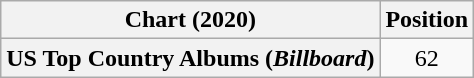<table class="wikitable plainrowheaders" style="text-align:center">
<tr>
<th scope="col">Chart (2020)</th>
<th scope="col">Position</th>
</tr>
<tr>
<th scope="row">US Top Country Albums (<em>Billboard</em>)</th>
<td>62</td>
</tr>
</table>
